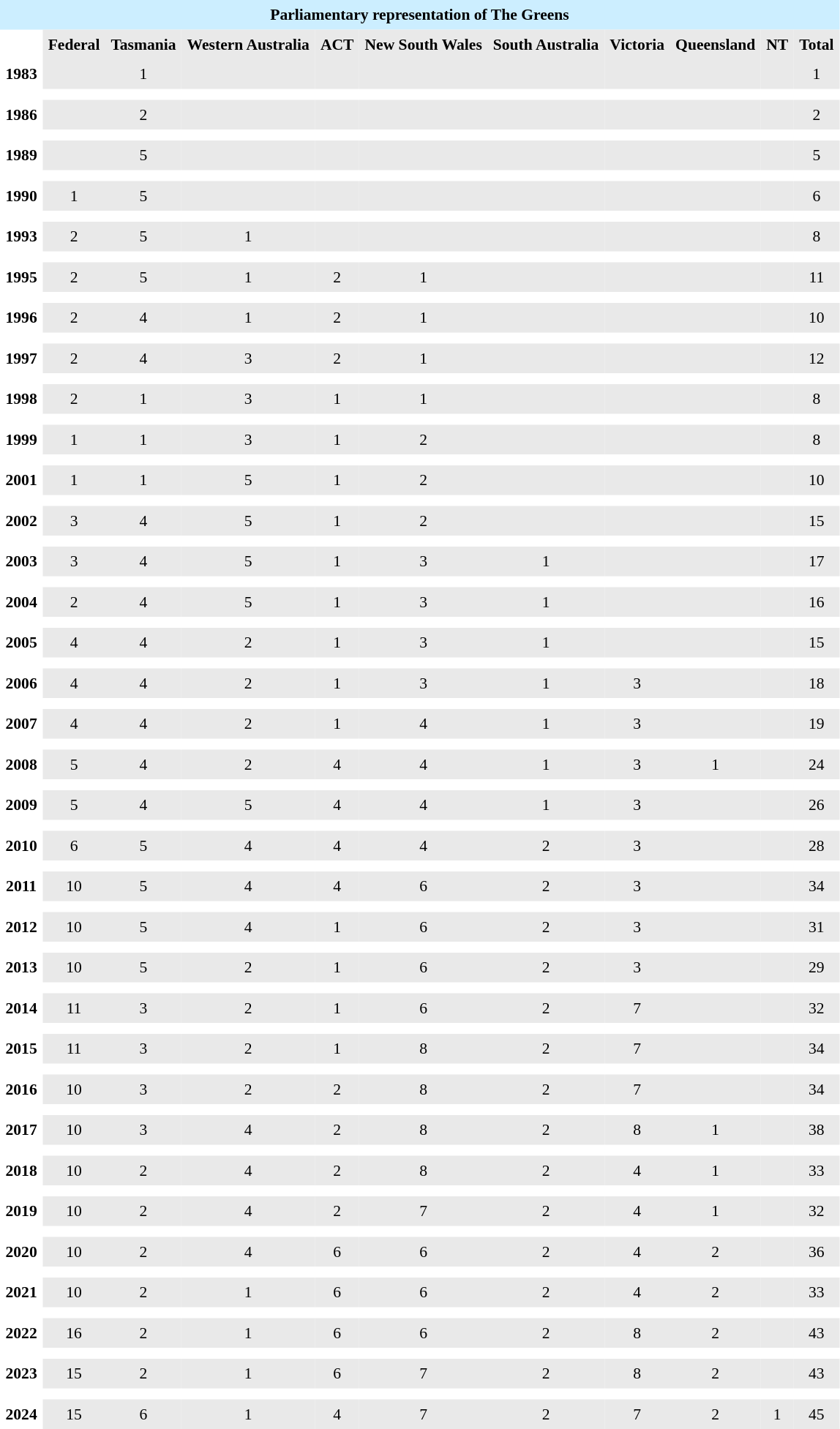<table class="toccolours" cellpadding="5" cellspacing="0" style="margin-right: .5em; margin-top: .4em;font-size: 90%;">
<tr>
<th colspan=11 bgcolor="#cceeff" align="center">Parliamentary representation of The Greens</th>
</tr>
<tr>
<th style="background-color:#" align="center"></th>
<td align="center" bgcolor="e9e9e9"><strong>Federal</strong></td>
<td align="center" bgcolor="e9e9e9"><strong>Tasmania</strong></td>
<td align="center" bgcolor="e9e9e9"><strong>Western Australia</strong></td>
<td align="center" bgcolor="e9e9e9"><strong>ACT</strong></td>
<td align="center" bgcolor="e9e9e9"><strong>New South Wales</strong></td>
<td align="center" bgcolor="e9e9e9"><strong>South Australia</strong></td>
<td align="center" bgcolor="e9e9e9"><strong>Victoria</strong></td>
<td align="center" bgcolor="e9e9e9"><strong>Queensland</strong></td>
<td align="center" bgcolor="e9e9e9"><strong>NT</strong></td>
<td align="center" bgcolor="e9e9e9"><strong>Total</strong></td>
</tr>
<tr>
<th style="background-color:#" align="center">1983</th>
<td align="center" bgcolor="e9e9e9"></td>
<td align="center" bgcolor="e9e9e9">1</td>
<td align="center" bgcolor="e9e9e9"></td>
<td align="center" bgcolor="e9e9e9"></td>
<td align="center" bgcolor="e9e9e9"></td>
<td align="center" bgcolor="e9e9e9"></td>
<td align="center" bgcolor="e9e9e9"></td>
<td align="center" bgcolor="e9e9e9"></td>
<td align="center" bgcolor="e9e9e9"></td>
<td align="center" bgcolor="e9e9e9">1</td>
</tr>
<tr>
<th style="background-color:#" align="center"></th>
</tr>
<tr>
<th style="background-color:#" align="center">1986</th>
<td align="center" bgcolor="e9e9e9"></td>
<td align="center" bgcolor="e9e9e9">2</td>
<td align="center" bgcolor="e9e9e9"></td>
<td align="center" bgcolor="e9e9e9"></td>
<td align="center" bgcolor="e9e9e9"></td>
<td align="center" bgcolor="e9e9e9"></td>
<td align="center" bgcolor="e9e9e9"></td>
<td align="center" bgcolor="e9e9e9"></td>
<td align="center" bgcolor="e9e9e9"></td>
<td align="center" bgcolor="e9e9e9">2</td>
</tr>
<tr>
<th style="background-color:#" align="center"></th>
</tr>
<tr>
<th style="background-color:#" align="center">1989</th>
<td align="center" bgcolor="e9e9e9"></td>
<td align="center" bgcolor="e9e9e9">5</td>
<td align="center" bgcolor="e9e9e9"></td>
<td align="center" bgcolor="e9e9e9"></td>
<td align="center" bgcolor="e9e9e9"></td>
<td align="center" bgcolor="e9e9e9"></td>
<td align="center" bgcolor="e9e9e9"></td>
<td align="center" bgcolor="e9e9e9"></td>
<td align="center" bgcolor="e9e9e9"></td>
<td align="center" bgcolor="e9e9e9">5</td>
</tr>
<tr>
<th style="background-color:#" align="center"></th>
</tr>
<tr>
<th style="background-color:#" align="center">1990</th>
<td align="center" bgcolor="e9e9e9">1</td>
<td align="center" bgcolor="e9e9e9">5</td>
<td align="center" bgcolor="e9e9e9"></td>
<td align="center" bgcolor="e9e9e9"></td>
<td align="center" bgcolor="e9e9e9"></td>
<td align="center" bgcolor="e9e9e9"></td>
<td align="center" bgcolor="e9e9e9"></td>
<td align="center" bgcolor="e9e9e9"></td>
<td align="center" bgcolor="e9e9e9"></td>
<td align="center" bgcolor="e9e9e9">6</td>
</tr>
<tr>
<th style="background-color:#" align="center"></th>
</tr>
<tr>
<th style="background-color:#" align="center">1993</th>
<td align="center" bgcolor="e9e9e9">2</td>
<td align="center" bgcolor="e9e9e9">5</td>
<td align="center" bgcolor="e9e9e9">1</td>
<td align="center" bgcolor="e9e9e9"></td>
<td align="center" bgcolor="e9e9e9"></td>
<td align="center" bgcolor="e9e9e9"></td>
<td align="center" bgcolor="e9e9e9"></td>
<td align="center" bgcolor="e9e9e9"></td>
<td align="center" bgcolor="e9e9e9"></td>
<td align="center" bgcolor="e9e9e9">8</td>
</tr>
<tr>
<th style="background-color:#" align="center"></th>
</tr>
<tr>
<th style="background-color:#" align="center">1995</th>
<td align="center" bgcolor="e9e9e9">2</td>
<td align="center" bgcolor="e9e9e9">5</td>
<td align="center" bgcolor="e9e9e9">1</td>
<td align="center" bgcolor="e9e9e9">2</td>
<td align="center" bgcolor="e9e9e9">1</td>
<td align="center" bgcolor="e9e9e9"></td>
<td align="center" bgcolor="e9e9e9"></td>
<td align="center" bgcolor="e9e9e9"></td>
<td align="center" bgcolor="e9e9e9"></td>
<td align="center" bgcolor="e9e9e9">11</td>
</tr>
<tr>
<th style="background-color:#" align="center"></th>
</tr>
<tr>
<th style="background-color:#" align="center">1996</th>
<td align="center" bgcolor="e9e9e9">2</td>
<td align="center" bgcolor="e9e9e9">4</td>
<td align="center" bgcolor="e9e9e9">1</td>
<td align="center" bgcolor="e9e9e9">2</td>
<td align="center" bgcolor="e9e9e9">1</td>
<td align="center" bgcolor="e9e9e9"></td>
<td align="center" bgcolor="e9e9e9"></td>
<td align="center" bgcolor="e9e9e9"></td>
<td align="center" bgcolor="e9e9e9"></td>
<td align="center" bgcolor="e9e9e9">10</td>
</tr>
<tr>
<th style="background-color:#" align="center"></th>
</tr>
<tr>
<th style="background-color:#" align="center">1997</th>
<td align="center" bgcolor="e9e9e9">2</td>
<td align="center" bgcolor="e9e9e9">4</td>
<td align="center" bgcolor="e9e9e9">3</td>
<td align="center" bgcolor="e9e9e9">2</td>
<td align="center" bgcolor="e9e9e9">1</td>
<td align="center" bgcolor="e9e9e9"></td>
<td align="center" bgcolor="e9e9e9"></td>
<td align="center" bgcolor="e9e9e9"></td>
<td align="center" bgcolor="e9e9e9"></td>
<td align="center" bgcolor="e9e9e9">12</td>
</tr>
<tr>
<th style="background-color:#" align="center"></th>
</tr>
<tr>
<th style="background-color:#" align="center">1998</th>
<td align="center" bgcolor="e9e9e9">2</td>
<td align="center" bgcolor="e9e9e9">1</td>
<td align="center" bgcolor="e9e9e9">3</td>
<td align="center" bgcolor="e9e9e9">1</td>
<td align="center" bgcolor="e9e9e9">1</td>
<td align="center" bgcolor="e9e9e9"></td>
<td align="center" bgcolor="e9e9e9"></td>
<td align="center" bgcolor="e9e9e9"></td>
<td align="center" bgcolor="e9e9e9"></td>
<td align="center" bgcolor="e9e9e9">8</td>
</tr>
<tr>
<th style="background-color:#" align="center"></th>
</tr>
<tr>
<th style="background-color:#" align="center">1999</th>
<td align="center" bgcolor="e9e9e9">1</td>
<td align="center" bgcolor="e9e9e9">1</td>
<td align="center" bgcolor="e9e9e9">3</td>
<td align="center" bgcolor="e9e9e9">1</td>
<td align="center" bgcolor="e9e9e9">2</td>
<td align="center" bgcolor="e9e9e9"></td>
<td align="center" bgcolor="e9e9e9"></td>
<td align="center" bgcolor="e9e9e9"></td>
<td align="center" bgcolor="e9e9e9"></td>
<td align="center" bgcolor="e9e9e9">8</td>
</tr>
<tr>
<th style="background-color:#" align="center"></th>
</tr>
<tr>
<th style="background-color:#" align="center">2001</th>
<td align="center" bgcolor="e9e9e9">1</td>
<td align="center" bgcolor="e9e9e9">1</td>
<td align="center" bgcolor="e9e9e9">5</td>
<td align="center" bgcolor="e9e9e9">1</td>
<td align="center" bgcolor="e9e9e9">2</td>
<td align="center" bgcolor="e9e9e9"></td>
<td align="center" bgcolor="e9e9e9"></td>
<td align="center" bgcolor="e9e9e9"></td>
<td align="center" bgcolor="e9e9e9"></td>
<td align="center" bgcolor="e9e9e9">10</td>
</tr>
<tr>
<th style="background-color:#" align="center"></th>
</tr>
<tr>
<th style="background-color:#" align="center">2002</th>
<td align="center" bgcolor="e9e9e9">3</td>
<td align="center" bgcolor="e9e9e9">4</td>
<td align="center" bgcolor="e9e9e9">5</td>
<td align="center" bgcolor="e9e9e9">1</td>
<td align="center" bgcolor="e9e9e9">2</td>
<td align="center" bgcolor="e9e9e9"></td>
<td align="center" bgcolor="e9e9e9"></td>
<td align="center" bgcolor="e9e9e9"></td>
<td align="center" bgcolor="e9e9e9"></td>
<td align="center" bgcolor="e9e9e9">15</td>
</tr>
<tr>
<th style="background-color:#" align="center"></th>
</tr>
<tr>
<th style="background-color:#" align="center">2003</th>
<td align="center" bgcolor="e9e9e9">3</td>
<td align="center" bgcolor="e9e9e9">4</td>
<td align="center" bgcolor="e9e9e9">5</td>
<td align="center" bgcolor="e9e9e9">1</td>
<td align="center" bgcolor="e9e9e9">3</td>
<td align="center" bgcolor="e9e9e9">1</td>
<td align="center" bgcolor="e9e9e9"></td>
<td align="center" bgcolor="e9e9e9"></td>
<td align="center" bgcolor="e9e9e9"></td>
<td align="center" bgcolor="e9e9e9">17</td>
</tr>
<tr>
<th style="background-color:#" align="center"></th>
</tr>
<tr>
<th style="background-color:#" align="center">2004</th>
<td align="center" bgcolor="e9e9e9">2</td>
<td align="center" bgcolor="e9e9e9">4</td>
<td align="center" bgcolor="e9e9e9">5</td>
<td align="center" bgcolor="e9e9e9">1</td>
<td align="center" bgcolor="e9e9e9">3</td>
<td align="center" bgcolor="e9e9e9">1</td>
<td align="center" bgcolor="e9e9e9"></td>
<td align="center" bgcolor="e9e9e9"></td>
<td align="center" bgcolor="e9e9e9"></td>
<td align="center" bgcolor="e9e9e9">16</td>
</tr>
<tr>
<th style="background-color:#" align="center"></th>
</tr>
<tr>
<th style="background-color:#" align="center">2005</th>
<td align="center" bgcolor="e9e9e9">4</td>
<td align="center" bgcolor="e9e9e9">4</td>
<td align="center" bgcolor="e9e9e9">2</td>
<td align="center" bgcolor="e9e9e9">1</td>
<td align="center" bgcolor="e9e9e9">3</td>
<td align="center" bgcolor="e9e9e9">1</td>
<td align="center" bgcolor="e9e9e9"></td>
<td align="center" bgcolor="e9e9e9"></td>
<td align="center" bgcolor="e9e9e9"></td>
<td align="center" bgcolor="e9e9e9">15</td>
</tr>
<tr>
<th style="background-color:#" align="center"></th>
</tr>
<tr>
<th style="background-color:#" align="center">2006</th>
<td align="center" bgcolor="e9e9e9">4</td>
<td align="center" bgcolor="e9e9e9">4</td>
<td align="center" bgcolor="e9e9e9">2</td>
<td align="center" bgcolor="e9e9e9">1</td>
<td align="center" bgcolor="e9e9e9">3</td>
<td align="center" bgcolor="e9e9e9">1</td>
<td align="center" bgcolor="e9e9e9">3</td>
<td align="center" bgcolor="e9e9e9"></td>
<td align="center" bgcolor="e9e9e9"></td>
<td align="center" bgcolor="e9e9e9">18</td>
</tr>
<tr>
<th style="background-color:#" align="center"></th>
</tr>
<tr>
<th style="background-color:#" align="center">2007</th>
<td align="center" bgcolor="e9e9e9">4</td>
<td align="center" bgcolor="e9e9e9">4</td>
<td align="center" bgcolor="e9e9e9">2</td>
<td align="center" bgcolor="e9e9e9">1</td>
<td align="center" bgcolor="e9e9e9">4</td>
<td align="center" bgcolor="e9e9e9">1</td>
<td align="center" bgcolor="e9e9e9">3</td>
<td align="center" bgcolor="e9e9e9"></td>
<td align="center" bgcolor="e9e9e9"></td>
<td align="center" bgcolor="e9e9e9">19</td>
</tr>
<tr>
<th style="background-color:#" align="center"></th>
</tr>
<tr>
<th style="background-color:#" align="center">2008</th>
<td align="center" bgcolor="e9e9e9">5</td>
<td align="center" bgcolor="e9e9e9">4</td>
<td align="center" bgcolor="e9e9e9">2</td>
<td align="center" bgcolor="e9e9e9">4</td>
<td align="center" bgcolor="e9e9e9">4</td>
<td align="center" bgcolor="e9e9e9">1</td>
<td align="center" bgcolor="e9e9e9">3</td>
<td align="center" bgcolor="e9e9e9">1</td>
<td align="center" bgcolor="e9e9e9"></td>
<td align="center" bgcolor="e9e9e9">24</td>
</tr>
<tr>
<th style="background-color:#" align="center"></th>
</tr>
<tr>
<th style="background-color:#" align="center">2009</th>
<td align="center" bgcolor="e9e9e9">5</td>
<td align="center" bgcolor="e9e9e9">4</td>
<td align="center" bgcolor="e9e9e9">5</td>
<td align="center" bgcolor="e9e9e9">4</td>
<td align="center" bgcolor="e9e9e9">4</td>
<td align="center" bgcolor="e9e9e9">1</td>
<td align="center" bgcolor="e9e9e9">3</td>
<td align="center" bgcolor="e9e9e9"></td>
<td align="center" bgcolor="e9e9e9"></td>
<td align="center" bgcolor="e9e9e9">26</td>
</tr>
<tr>
<th style="background-color:#" align="center"></th>
</tr>
<tr>
<th style="background-color:#" align="center">2010</th>
<td align="center" bgcolor="e9e9e9">6</td>
<td align="center" bgcolor="e9e9e9">5</td>
<td align="center" bgcolor="e9e9e9">4</td>
<td align="center" bgcolor="e9e9e9">4</td>
<td align="center" bgcolor="e9e9e9">4</td>
<td align="center" bgcolor="e9e9e9">2</td>
<td align="center" bgcolor="e9e9e9">3</td>
<td align="center" bgcolor="e9e9e9"></td>
<td align="center" bgcolor="e9e9e9"></td>
<td align="center" bgcolor="e9e9e9">28</td>
</tr>
<tr>
<th style="background-color:#" align="center"></th>
</tr>
<tr>
<th style="background-color:#" align="center">2011</th>
<td align="center" bgcolor="e9e9e9">10</td>
<td align="center" bgcolor="e9e9e9">5</td>
<td align="center" bgcolor="e9e9e9">4</td>
<td align="center" bgcolor="e9e9e9">4</td>
<td align="center" bgcolor="e9e9e9">6</td>
<td align="center" bgcolor="e9e9e9">2</td>
<td align="center" bgcolor="e9e9e9">3</td>
<td align="center" bgcolor="e9e9e9"></td>
<td align="center" bgcolor="e9e9e9"></td>
<td align="center" bgcolor="e9e9e9">34</td>
</tr>
<tr>
<th style="background-color:#" align="center"></th>
</tr>
<tr>
<th style="background-color:#" align="center">2012</th>
<td align="center" bgcolor="e9e9e9">10</td>
<td align="center" bgcolor="e9e9e9">5</td>
<td align="center" bgcolor="e9e9e9">4</td>
<td align="center" bgcolor="e9e9e9">1</td>
<td align="center" bgcolor="e9e9e9">6</td>
<td align="center" bgcolor="e9e9e9">2</td>
<td align="center" bgcolor="e9e9e9">3</td>
<td align="center" bgcolor="e9e9e9"></td>
<td align="center" bgcolor="e9e9e9"></td>
<td align="center" bgcolor="e9e9e9">31</td>
</tr>
<tr>
<th style="background-color:#" align="center"></th>
</tr>
<tr>
<th style="background-color:#" align="center">2013</th>
<td align="center" bgcolor="e9e9e9">10</td>
<td align="center" bgcolor="e9e9e9">5</td>
<td align="center" bgcolor="e9e9e9">2</td>
<td align="center" bgcolor="e9e9e9">1</td>
<td align="center" bgcolor="e9e9e9">6</td>
<td align="center" bgcolor="e9e9e9">2</td>
<td align="center" bgcolor="e9e9e9">3</td>
<td align="center" bgcolor="e9e9e9"></td>
<td align="center" bgcolor="e9e9e9"></td>
<td align="center" bgcolor="e9e9e9">29</td>
</tr>
<tr>
<th style="background-color:#" align="center"></th>
</tr>
<tr>
<th style="background-color:#" align="center">2014</th>
<td align="center" bgcolor="e9e9e9">11</td>
<td align="center" bgcolor="e9e9e9">3</td>
<td align="center" bgcolor="e9e9e9">2</td>
<td align="center" bgcolor="e9e9e9">1</td>
<td align="center" bgcolor="e9e9e9">6</td>
<td align="center" bgcolor="e9e9e9">2</td>
<td align="center" bgcolor="e9e9e9">7</td>
<td align="center" bgcolor="e9e9e9"></td>
<td align="center" bgcolor="e9e9e9"></td>
<td align="center" bgcolor="e9e9e9">32</td>
</tr>
<tr>
<th style="background-color:#" align="center"></th>
</tr>
<tr>
<th style="background-color:#" align="center">2015</th>
<td align="center" bgcolor="e9e9e9">11</td>
<td align="center" bgcolor="e9e9e9">3</td>
<td align="center" bgcolor="e9e9e9">2</td>
<td align="center" bgcolor="e9e9e9">1</td>
<td align="center" bgcolor="e9e9e9">8</td>
<td align="center" bgcolor="e9e9e9">2</td>
<td align="center" bgcolor="e9e9e9">7</td>
<td align="center" bgcolor="e9e9e9"></td>
<td align="center" bgcolor="e9e9e9"></td>
<td align="center" bgcolor="e9e9e9">34</td>
</tr>
<tr>
<th style="background-color:#" align="center"></th>
</tr>
<tr>
<th style="background-color:#" align="center">2016</th>
<td align="center" bgcolor="e9e9e9">10</td>
<td align="center" bgcolor="e9e9e9">3</td>
<td align="center" bgcolor="e9e9e9">2</td>
<td align="center" bgcolor="e9e9e9">2</td>
<td align="center" bgcolor="e9e9e9">8</td>
<td align="center" bgcolor="e9e9e9">2</td>
<td align="center" bgcolor="e9e9e9">7</td>
<td align="center" bgcolor="e9e9e9"></td>
<td align="center" bgcolor="e9e9e9"></td>
<td align="center" bgcolor="e9e9e9">34</td>
</tr>
<tr>
<th style="background-color:#" align="center"></th>
</tr>
<tr>
<th style="background-color:#" align="center">2017</th>
<td align="center" bgcolor="e9e9e9">10</td>
<td align="center" bgcolor="e9e9e9">3</td>
<td align="center" bgcolor="e9e9e9">4</td>
<td align="center" bgcolor="e9e9e9">2</td>
<td align="center" bgcolor="e9e9e9">8</td>
<td align="center" bgcolor="e9e9e9">2</td>
<td align="center" bgcolor="e9e9e9">8</td>
<td align="center" bgcolor="e9e9e9">1</td>
<td align="center" bgcolor="e9e9e9"></td>
<td align="center" bgcolor="e9e9e9">38</td>
</tr>
<tr>
<th style="background-color:#" align="center"></th>
</tr>
<tr>
<th style="background-color:#" align="center">2018</th>
<td align="center" bgcolor="e9e9e9">10</td>
<td align="center" bgcolor="e9e9e9">2</td>
<td align="center" bgcolor="e9e9e9">4</td>
<td align="center" bgcolor="e9e9e9">2</td>
<td align="center" bgcolor="e9e9e9">8</td>
<td align="center" bgcolor="e9e9e9">2</td>
<td align="center" bgcolor="e9e9e9">4</td>
<td align="center" bgcolor="e9e9e9">1</td>
<td align="center" bgcolor="e9e9e9"></td>
<td align="center" bgcolor="e9e9e9">33</td>
</tr>
<tr>
<th style="background-color:#" align="center"></th>
</tr>
<tr>
<th style="background-color:#" align="center">2019</th>
<td align="center" bgcolor="e9e9e9">10</td>
<td align="center" bgcolor="e9e9e9">2</td>
<td align="center" bgcolor="e9e9e9">4</td>
<td align="center" bgcolor="e9e9e9">2</td>
<td align="center" bgcolor="e9e9e9">7</td>
<td align="center" bgcolor="e9e9e9">2</td>
<td align="center" bgcolor="e9e9e9">4</td>
<td align="center" bgcolor="e9e9e9">1</td>
<td align="center" bgcolor="e9e9e9"></td>
<td align="center" bgcolor="e9e9e9">32</td>
</tr>
<tr>
<th style="background-color:#" align="center"></th>
</tr>
<tr>
<th style="background-color:#" align="center">2020</th>
<td align="center" bgcolor="e9e9e9">10</td>
<td align="center" bgcolor="e9e9e9">2</td>
<td align="center" bgcolor="e9e9e9">4</td>
<td align="center" bgcolor="e9e9e9">6</td>
<td align="center" bgcolor="e9e9e9">6</td>
<td align="center" bgcolor="e9e9e9">2</td>
<td align="center" bgcolor="e9e9e9">4</td>
<td align="center" bgcolor="e9e9e9">2</td>
<td align="center" bgcolor="e9e9e9"></td>
<td align="center" bgcolor="e9e9e9">36</td>
</tr>
<tr>
<th style="background-color:#" align="center"></th>
</tr>
<tr>
<th style="background-color:#" align="center">2021</th>
<td align="center" bgcolor="e9e9e9">10</td>
<td align="center" bgcolor="e9e9e9">2</td>
<td align="center" bgcolor="e9e9e9">1</td>
<td align="center" bgcolor="e9e9e9">6</td>
<td align="center" bgcolor="e9e9e9">6</td>
<td align="center" bgcolor="e9e9e9">2</td>
<td align="center" bgcolor="e9e9e9">4</td>
<td align="center" bgcolor="e9e9e9">2</td>
<td align="center" bgcolor="e9e9e9"></td>
<td align="center" bgcolor="e9e9e9">33</td>
</tr>
<tr>
<th style="background-color:#" align="center"></th>
</tr>
<tr>
<th style="background-color:#" align="center">2022</th>
<td align="center" bgcolor="e9e9e9">16</td>
<td align="center" bgcolor="e9e9e9">2</td>
<td align="center" bgcolor="e9e9e9">1</td>
<td align="center" bgcolor="e9e9e9">6</td>
<td align="center" bgcolor="e9e9e9">6</td>
<td align="center" bgcolor="e9e9e9">2</td>
<td align="center" bgcolor="e9e9e9">8</td>
<td align="center" bgcolor="e9e9e9">2</td>
<td align="center" bgcolor="e9e9e9"></td>
<td align="center" bgcolor="e9e9e9">43</td>
</tr>
<tr>
<th style="background-color:#" align="center"></th>
</tr>
<tr>
<th style="background-color:#" align="center">2023</th>
<td align="center" bgcolor="e9e9e9">15</td>
<td align="center" bgcolor="e9e9e9">2</td>
<td align="center" bgcolor="e9e9e9">1</td>
<td align="center" bgcolor="e9e9e9">6</td>
<td align="center" bgcolor="e9e9e9">7</td>
<td align="center" bgcolor="e9e9e9">2</td>
<td align="center" bgcolor="e9e9e9">8</td>
<td align="center" bgcolor="e9e9e9">2</td>
<td align="center" bgcolor="e9e9e9"></td>
<td align="center" bgcolor="e9e9e9">43</td>
</tr>
<tr>
<th style="background-color:#" align="center"></th>
</tr>
<tr>
<th style="background-color:#" align="center">2024</th>
<td align="center" bgcolor="e9e9e9">15</td>
<td align="center" bgcolor="e9e9e9">6</td>
<td align="center" bgcolor="e9e9e9">1</td>
<td align="center" bgcolor="e9e9e9">4</td>
<td align="center" bgcolor="e9e9e9">7</td>
<td align="center" bgcolor="e9e9e9">2</td>
<td align="center" bgcolor="e9e9e9">7</td>
<td align="center" bgcolor="e9e9e9">2</td>
<td align="center" bgcolor="e9e9e9">1</td>
<td align="center" bgcolor="e9e9e9">45</td>
</tr>
</table>
